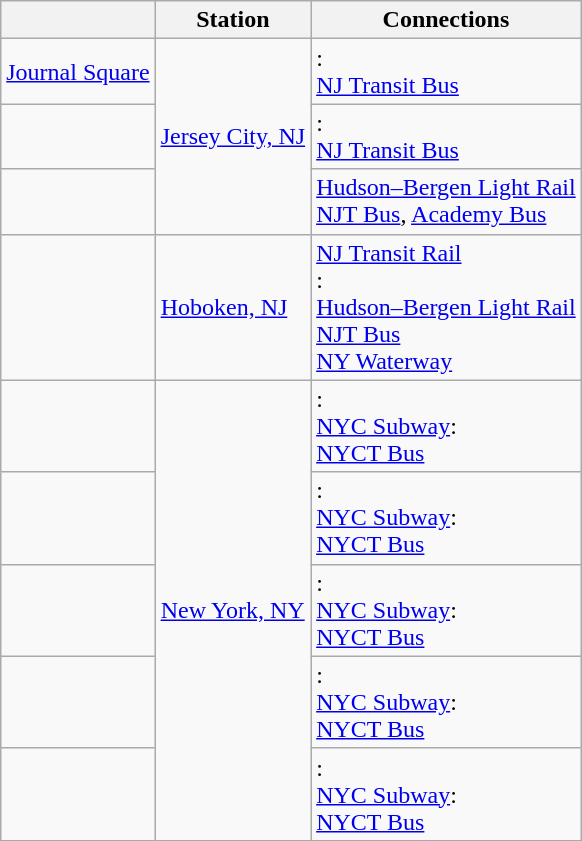<table class="wikitable">
<tr>
<th></th>
<th>Station</th>
<th>Connections</th>
</tr>
<tr>
<td><a href='#'>Journal Square</a> </td>
<td rowspan=3><a href='#'>Jersey City, NJ</a></td>
<td>: <br> <a href='#'>NJ Transit Bus</a></td>
</tr>
<tr>
<td> </td>
<td>: <br> <a href='#'>NJ Transit Bus</a></td>
</tr>
<tr>
<td> </td>
<td> <a href='#'>Hudson–Bergen Light Rail</a><br> <a href='#'>NJT Bus</a>, <a href='#'>Academy Bus</a></td>
</tr>
<tr>
<td> </td>
<td><a href='#'>Hoboken, NJ</a></td>
<td> <a href='#'>NJ Transit Rail</a><br>: <br> <a href='#'>Hudson–Bergen Light Rail</a><br> <a href='#'>NJT Bus</a><br> <a href='#'>NY Waterway</a></td>
</tr>
<tr>
<td></td>
<td rowspan=5><a href='#'>New York, NY</a></td>
<td>: <br> <a href='#'>NYC Subway</a>: <br> <a href='#'>NYCT Bus</a></td>
</tr>
<tr>
<td></td>
<td>: <br> <a href='#'>NYC Subway</a>: <br> <a href='#'>NYCT Bus</a></td>
</tr>
<tr>
<td></td>
<td>: <br> <a href='#'>NYC Subway</a>: <br> <a href='#'>NYCT Bus</a></td>
</tr>
<tr>
<td></td>
<td>: <br> <a href='#'>NYC Subway</a>: <br> <a href='#'>NYCT Bus</a></td>
</tr>
<tr>
<td> </td>
<td>: <br> <a href='#'>NYC Subway</a>: <br> <a href='#'>NYCT Bus</a></td>
</tr>
</table>
